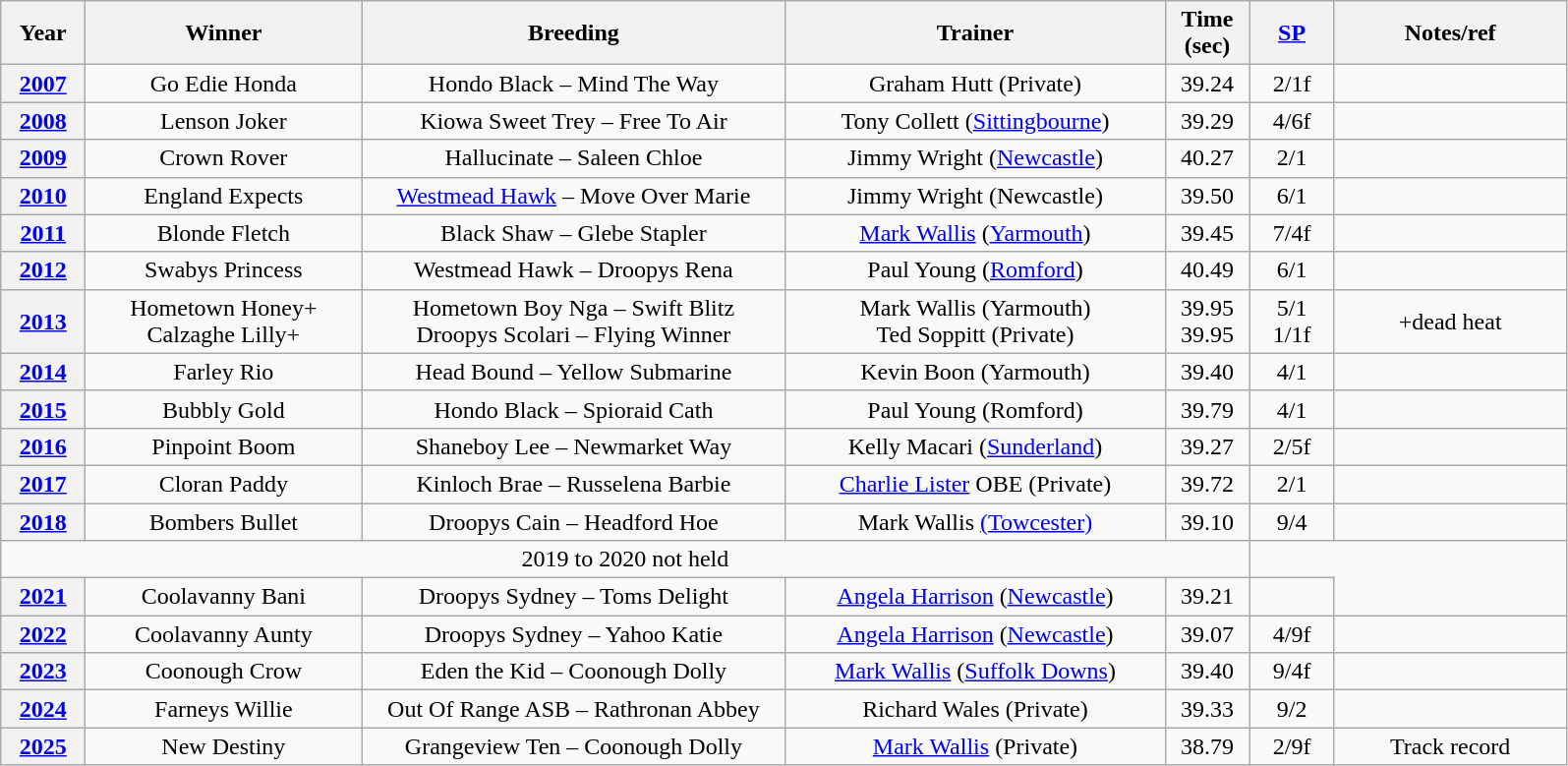<table class="wikitable" style="text-align:center">
<tr>
<th width=50>Year</th>
<th width=180>Winner</th>
<th width=280>Breeding</th>
<th width=250>Trainer</th>
<th width=50>Time (sec)</th>
<th width=50><a href='#'>SP</a></th>
<th width=150>Notes/ref</th>
</tr>
<tr>
<th><a href='#'>2007</a></th>
<td>Go Edie Honda</td>
<td>Hondo Black – Mind The Way</td>
<td>Graham Hutt (Private)</td>
<td>39.24</td>
<td>2/1f</td>
<td></td>
</tr>
<tr>
<th><a href='#'>2008</a></th>
<td>Lenson Joker</td>
<td>Kiowa Sweet Trey – Free To Air</td>
<td>Tony Collett (<a href='#'>Sittingbourne</a>)</td>
<td>39.29</td>
<td>4/6f</td>
<td></td>
</tr>
<tr>
<th><a href='#'>2009</a></th>
<td>Crown Rover</td>
<td>Hallucinate – Saleen Chloe</td>
<td>Jimmy Wright (<a href='#'>Newcastle</a>)</td>
<td>40.27</td>
<td>2/1</td>
<td></td>
</tr>
<tr>
<th><a href='#'>2010</a></th>
<td>England Expects</td>
<td><a href='#'>Westmead Hawk</a> – Move Over Marie</td>
<td>Jimmy Wright (Newcastle)</td>
<td>39.50</td>
<td>6/1</td>
<td></td>
</tr>
<tr>
<th><a href='#'>2011</a></th>
<td>Blonde Fletch</td>
<td>Black Shaw – Glebe Stapler</td>
<td><a href='#'>Mark Wallis</a> (<a href='#'>Yarmouth</a>)</td>
<td>39.45</td>
<td>7/4f</td>
<td></td>
</tr>
<tr>
<th><a href='#'>2012</a></th>
<td>Swabys Princess</td>
<td>Westmead Hawk – Droopys Rena</td>
<td>Paul Young (<a href='#'>Romford</a>)</td>
<td>40.49</td>
<td>6/1</td>
<td></td>
</tr>
<tr>
<th><a href='#'>2013</a></th>
<td>Hometown Honey+<br>Calzaghe Lilly+</td>
<td>Hometown Boy Nga – Swift Blitz<br>Droopys Scolari – Flying Winner</td>
<td>Mark Wallis (Yarmouth)<br>Ted Soppitt (Private)</td>
<td>39.95<br>39.95</td>
<td>5/1<br>1/1f</td>
<td>+dead heat</td>
</tr>
<tr>
<th><a href='#'>2014</a></th>
<td>Farley Rio</td>
<td>Head Bound – Yellow Submarine</td>
<td>Kevin Boon (Yarmouth)</td>
<td>39.40</td>
<td>4/1</td>
<td></td>
</tr>
<tr>
<th><a href='#'>2015</a></th>
<td>Bubbly Gold</td>
<td>Hondo Black – Spioraid Cath</td>
<td>Paul Young (Romford)</td>
<td>39.79</td>
<td>4/1</td>
<td></td>
</tr>
<tr>
<th><a href='#'>2016</a></th>
<td>Pinpoint Boom</td>
<td>Shaneboy Lee – Newmarket Way</td>
<td>Kelly Macari (<a href='#'>Sunderland</a>)</td>
<td>39.27</td>
<td>2/5f</td>
<td></td>
</tr>
<tr>
<th><a href='#'>2017</a></th>
<td>Cloran Paddy</td>
<td>Kinloch Brae – Russelena Barbie</td>
<td><a href='#'>Charlie Lister</a> OBE (Private)</td>
<td>39.72</td>
<td>2/1</td>
<td></td>
</tr>
<tr>
<th><a href='#'>2018</a></th>
<td>Bombers Bullet</td>
<td>Droopys Cain – Headford Hoe</td>
<td>Mark Wallis <a href='#'>(Towcester)</a></td>
<td>39.10</td>
<td>9/4</td>
<td></td>
</tr>
<tr>
<td colspan=5>2019 to 2020 not held</td>
</tr>
<tr>
<th><a href='#'>2021</a></th>
<td>Coolavanny Bani</td>
<td>Droopys Sydney – Toms Delight</td>
<td><a href='#'>Angela Harrison</a> (<a href='#'>Newcastle</a>)</td>
<td>39.21</td>
<td 7/2></td>
</tr>
<tr>
<th><a href='#'>2022</a></th>
<td>Coolavanny Aunty</td>
<td>Droopys Sydney – Yahoo Katie</td>
<td><a href='#'>Angela Harrison</a> (<a href='#'>Newcastle</a>)</td>
<td>39.07</td>
<td>4/9f</td>
<td></td>
</tr>
<tr>
<th><a href='#'>2023</a></th>
<td>Coonough Crow</td>
<td>Eden the Kid – Coonough Dolly</td>
<td><a href='#'>Mark Wallis</a> (<a href='#'>Suffolk Downs</a>)</td>
<td>39.40</td>
<td>9/4f</td>
<td></td>
</tr>
<tr>
<th><a href='#'>2024</a></th>
<td>Farneys Willie</td>
<td>Out Of Range ASB – Rathronan Abbey</td>
<td>Richard Wales (Private)</td>
<td>39.33</td>
<td>9/2</td>
<td></td>
</tr>
<tr>
<th><a href='#'>2025</a></th>
<td>New Destiny</td>
<td>Grangeview Ten – Coonough Dolly</td>
<td><a href='#'>Mark Wallis</a> (Private)</td>
<td>38.79</td>
<td>2/9f</td>
<td>Track record</td>
</tr>
</table>
